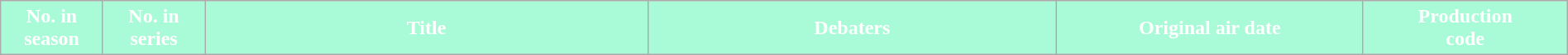<table class="wikitable plainrowheaders" width="100%">
<tr style="color:white">
<th style="background:#A9FBD7; width:6%;">No. in<br>season</th>
<th style="background:#A9FBD7; width:6%;">No. in<br>series</th>
<th style="background:#A9FBD7; width:26%;">Title</th>
<th style="background:#A9FBD7; width:24%;">Debaters</th>
<th style="background:#A9FBD7; width:18%;">Original air date</th>
<th style="background:#A9FBD7; width:12%;">Production<br>code<br></th>
</tr>
</table>
